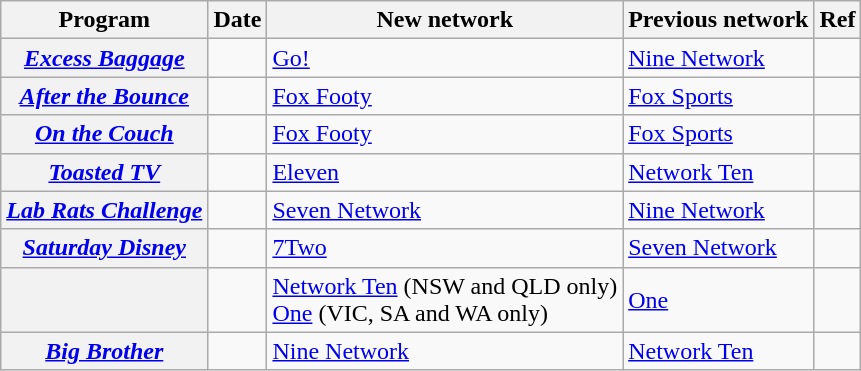<table class="wikitable plainrowheaders sortable" style="text-align:left">
<tr>
<th scope="col">Program</th>
<th scope="col">Date</th>
<th scope="col">New network</th>
<th scope="col">Previous network</th>
<th scope="col" class="unsortable">Ref</th>
</tr>
<tr>
<th scope="row"><em><a href='#'>Excess Baggage</a></em></th>
<td align=center></td>
<td><a href='#'>Go!</a></td>
<td><a href='#'>Nine Network</a></td>
<td align=center></td>
</tr>
<tr>
<th scope="row"><em><a href='#'>After the Bounce</a></em></th>
<td align=center></td>
<td><a href='#'>Fox Footy</a></td>
<td><a href='#'>Fox Sports</a></td>
<td align=center></td>
</tr>
<tr>
<th scope="row"><em><a href='#'>On the Couch</a></em></th>
<td align=center></td>
<td><a href='#'>Fox Footy</a></td>
<td><a href='#'>Fox Sports</a></td>
<td align=center></td>
</tr>
<tr>
<th scope="row"><em><a href='#'>Toasted TV</a></em></th>
<td align=center></td>
<td><a href='#'>Eleven</a></td>
<td><a href='#'>Network Ten</a></td>
<td align=center></td>
</tr>
<tr>
<th scope="row"><em><a href='#'>Lab Rats Challenge</a></em></th>
<td align=center></td>
<td><a href='#'>Seven Network</a></td>
<td><a href='#'>Nine Network</a></td>
<td align=center></td>
</tr>
<tr>
<th scope="row"><em><a href='#'>Saturday Disney</a></em></th>
<td align=center></td>
<td><a href='#'>7Two</a></td>
<td><a href='#'>Seven Network</a></td>
<td align=center></td>
</tr>
<tr>
<th scope="row"><em></em></th>
<td align=center></td>
<td><a href='#'>Network Ten</a> (NSW and QLD only)<br><a href='#'>One</a> (VIC, SA and WA only)</td>
<td><a href='#'>One</a></td>
<td align=center></td>
</tr>
<tr>
<th scope="row"><em><a href='#'>Big Brother</a></em></th>
<td align=center></td>
<td><a href='#'>Nine Network</a></td>
<td><a href='#'>Network Ten</a></td>
<td align=center></td>
</tr>
</table>
